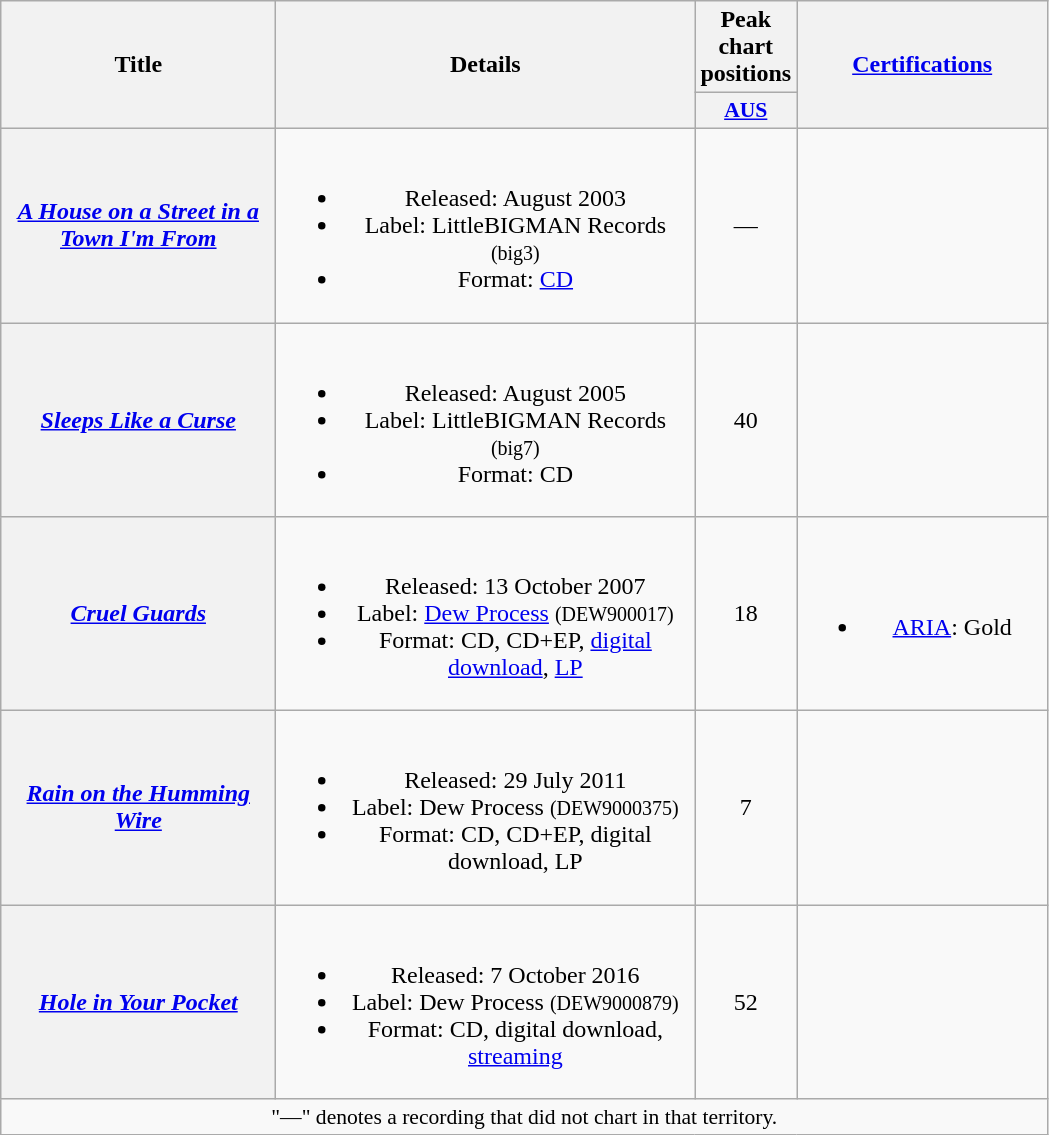<table class="wikitable plainrowheaders" style="text-align:center;">
<tr>
<th scope="col" rowspan="2" style="width:11em;">Title</th>
<th scope="col" rowspan="2" style="width:17em;">Details</th>
<th scope="col">Peak chart positions</th>
<th scope="col" rowspan="2" style="width:10em;"><a href='#'>Certifications</a></th>
</tr>
<tr>
<th scope="col" style="width:3em;font-size:90%;"><a href='#'>AUS</a><br></th>
</tr>
<tr>
<th scope="row"><em><a href='#'>A House on a Street in a Town I'm From</a></em></th>
<td><br><ul><li>Released: August 2003</li><li>Label: LittleBIGMAN Records <small>(big3)</small></li><li>Format: <a href='#'>CD</a></li></ul></td>
<td>—</td>
<td></td>
</tr>
<tr>
<th scope="row"><em><a href='#'>Sleeps Like a Curse</a></em></th>
<td><br><ul><li>Released: August 2005</li><li>Label: LittleBIGMAN Records <small>(big7)</small></li><li>Format: CD</li></ul></td>
<td>40</td>
<td></td>
</tr>
<tr>
<th scope="row"><em><a href='#'>Cruel Guards</a></em></th>
<td><br><ul><li>Released: 13 October 2007</li><li>Label: <a href='#'>Dew Process</a> <small>(DEW900017)</small></li><li>Format: CD, CD+EP, <a href='#'>digital download</a>, <a href='#'>LP</a></li></ul></td>
<td>18</td>
<td><br><ul><li><a href='#'>ARIA</a>: Gold</li></ul></td>
</tr>
<tr>
<th scope="row"><em><a href='#'>Rain on the Humming Wire</a></em></th>
<td><br><ul><li>Released: 29 July 2011</li><li>Label: Dew Process <small>(DEW9000375)</small></li><li>Format: CD, CD+EP, digital download, LP</li></ul></td>
<td>7</td>
<td></td>
</tr>
<tr>
<th scope="row"><em><a href='#'>Hole in Your Pocket</a></em></th>
<td><br><ul><li>Released: 7 October 2016</li><li>Label: Dew Process <small>(DEW9000879)</small></li><li>Format: CD, digital download, <a href='#'>streaming</a></li></ul></td>
<td>52</td>
<td></td>
</tr>
<tr>
<td colspan="8" style="font-size:90%">"—" denotes a recording that did not chart in that territory.</td>
</tr>
</table>
